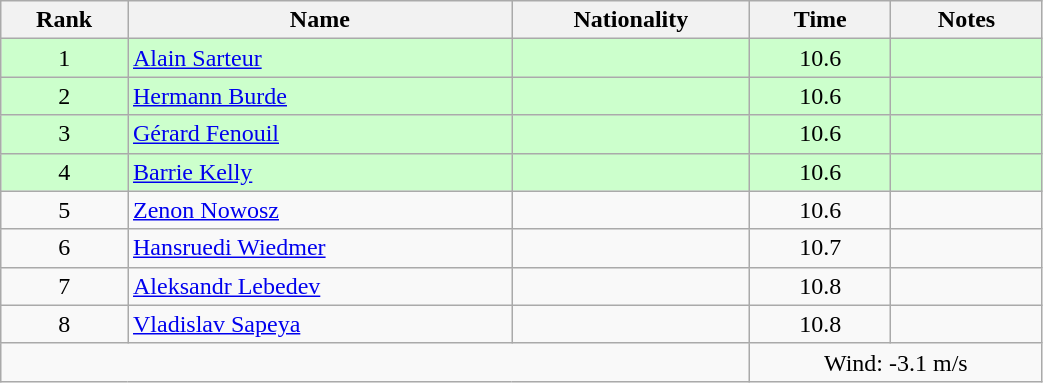<table class="wikitable sortable" style="text-align:center;width: 55%">
<tr>
<th>Rank</th>
<th>Name</th>
<th>Nationality</th>
<th>Time</th>
<th>Notes</th>
</tr>
<tr bgcolor=ccffcc>
<td>1</td>
<td align=left><a href='#'>Alain Sarteur</a></td>
<td align=left></td>
<td>10.6</td>
<td></td>
</tr>
<tr bgcolor=ccffcc>
<td>2</td>
<td align=left><a href='#'>Hermann Burde</a></td>
<td align=left></td>
<td>10.6</td>
<td></td>
</tr>
<tr bgcolor=ccffcc>
<td>3</td>
<td align=left><a href='#'>Gérard Fenouil</a></td>
<td align=left></td>
<td>10.6</td>
<td></td>
</tr>
<tr bgcolor=ccffcc>
<td>4</td>
<td align=left><a href='#'>Barrie Kelly</a></td>
<td align=left></td>
<td>10.6</td>
<td></td>
</tr>
<tr>
<td>5</td>
<td align=left><a href='#'>Zenon Nowosz</a></td>
<td align=left></td>
<td>10.6</td>
<td></td>
</tr>
<tr>
<td>6</td>
<td align=left><a href='#'>Hansruedi Wiedmer</a></td>
<td align=left></td>
<td>10.7</td>
<td></td>
</tr>
<tr>
<td>7</td>
<td align=left><a href='#'>Aleksandr Lebedev</a></td>
<td align=left></td>
<td>10.8</td>
<td></td>
</tr>
<tr>
<td>8</td>
<td align=left><a href='#'>Vladislav Sapeya</a></td>
<td align=left></td>
<td>10.8</td>
<td></td>
</tr>
<tr>
<td colspan="3"></td>
<td colspan="2">Wind: -3.1 m/s</td>
</tr>
</table>
